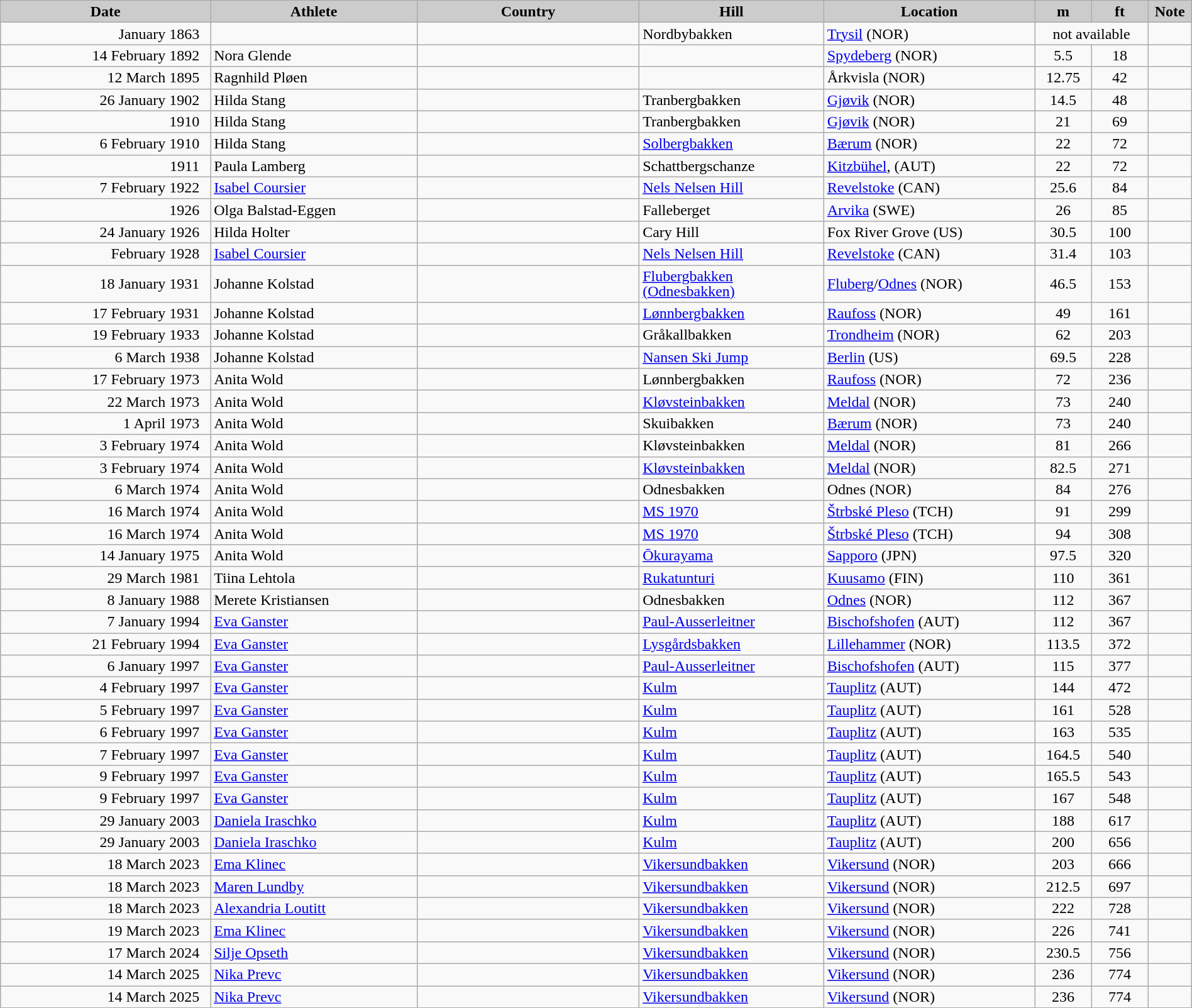<table class="wikitable sortable" style="text-align:left; line-height:16px; width:100%;">
<tr>
<th style="background-color: #ccc;" width="183">Date</th>
<th style="background-color: #ccc;" width="180">Athlete</th>
<th style="background-color: #ccc;" width="194">Country</th>
<th style="background-color: #ccc;" width="160">Hill</th>
<th style="background-color: #ccc;" width="184">Location</th>
<th style="background-color: #ccc;" width="44">m</th>
<th style="background-color: #ccc;" width="44">ft</th>
<th style="background-color: #ccc;" width="15">Note</th>
</tr>
<tr>
<td align=right>January 1863  </td>
<td></td>
<td></td>
<td>Nordbybakken</td>
<td><a href='#'>Trysil</a> (NOR)</td>
<td align=center colspan=2>not available</td>
<td></td>
</tr>
<tr>
<td align=right>14 February 1892  </td>
<td>Nora Glende</td>
<td></td>
<td align=center></td>
<td><a href='#'>Spydeberg</a> (NOR)</td>
<td align=center>5.5</td>
<td align=center>18</td>
<td></td>
</tr>
<tr>
<td align=right>12 March 1895  </td>
<td>Ragnhild Pløen</td>
<td></td>
<td align=center></td>
<td>Årkvisla (NOR)</td>
<td align=center>12.75</td>
<td align=center>42</td>
<td></td>
</tr>
<tr>
<td align=right>26 January 1902  </td>
<td>Hilda Stang</td>
<td></td>
<td>Tranbergbakken</td>
<td><a href='#'>Gjøvik</a> (NOR)</td>
<td align=center>14.5</td>
<td align=center>48</td>
<td><br></td>
</tr>
<tr>
<td align=right>1910  </td>
<td>Hilda Stang</td>
<td></td>
<td>Tranbergbakken</td>
<td><a href='#'>Gjøvik</a> (NOR)</td>
<td align=center>21</td>
<td align=center>69</td>
<td></td>
</tr>
<tr>
<td align=right>6 February 1910  </td>
<td>Hilda Stang</td>
<td></td>
<td><a href='#'>Solbergbakken</a></td>
<td><a href='#'>Bærum</a> (NOR)</td>
<td align=center>22</td>
<td align=center>72</td>
<td></td>
</tr>
<tr>
<td align=right>1911  </td>
<td>Paula Lamberg</td>
<td></td>
<td>Schattbergschanze</td>
<td><a href='#'>Kitzbühel</a>, (AUT)</td>
<td align=center>22</td>
<td align=center>72</td>
<td></td>
</tr>
<tr>
<td align=right>7 February 1922  </td>
<td><a href='#'>Isabel Coursier</a></td>
<td></td>
<td><a href='#'>Nels Nelsen Hill</a></td>
<td><a href='#'>Revelstoke</a> (CAN)</td>
<td align=center>25.6</td>
<td align=center>84</td>
<td></td>
</tr>
<tr>
<td align=right>1926  </td>
<td>Olga Balstad-Eggen</td>
<td></td>
<td>Falleberget</td>
<td><a href='#'>Arvika</a> (SWE)</td>
<td align=center>26</td>
<td align=center>85</td>
<td></td>
</tr>
<tr>
<td align=right>24 January 1926  </td>
<td>Hilda Holter</td>
<td></td>
<td>Cary Hill</td>
<td>Fox River Grove (US)</td>
<td align=center>30.5</td>
<td align=center>100</td>
<td></td>
</tr>
<tr>
<td align=right>February 1928  </td>
<td><a href='#'>Isabel Coursier</a></td>
<td></td>
<td><a href='#'>Nels Nelsen Hill</a></td>
<td><a href='#'>Revelstoke</a> (CAN)</td>
<td align=center>31.4</td>
<td align=center>103</td>
<td></td>
</tr>
<tr>
<td align=right>18 January 1931  </td>
<td>Johanne Kolstad</td>
<td></td>
<td><a href='#'>Flubergbakken (Odnesbakken)</a></td>
<td><a href='#'>Fluberg</a>/<a href='#'>Odnes</a> (NOR)</td>
<td align=center>46.5</td>
<td align=center>153</td>
<td></td>
</tr>
<tr>
<td align=right>17 February 1931  </td>
<td>Johanne Kolstad</td>
<td></td>
<td><a href='#'>Lønnbergbakken</a></td>
<td><a href='#'>Raufoss</a> (NOR)</td>
<td align=center>49</td>
<td align=center>161</td>
<td></td>
</tr>
<tr>
<td align=right>19 February 1933  </td>
<td>Johanne Kolstad</td>
<td></td>
<td>Gråkallbakken</td>
<td><a href='#'>Trondheim</a> (NOR)</td>
<td align=center>62</td>
<td align=center>203</td>
<td></td>
</tr>
<tr>
<td align=right>6 March 1938  </td>
<td>Johanne Kolstad</td>
<td></td>
<td><a href='#'>Nansen Ski Jump</a></td>
<td><a href='#'>Berlin</a> (US)</td>
<td align=center>69.5</td>
<td align=center>228</td>
<td></td>
</tr>
<tr>
<td align=right>17 February 1973  </td>
<td>Anita Wold</td>
<td></td>
<td>Lønnbergbakken</td>
<td><a href='#'>Raufoss</a> (NOR)</td>
<td align=center>72</td>
<td align=center>236</td>
<td></td>
</tr>
<tr>
<td align=right>22 March 1973  </td>
<td>Anita Wold</td>
<td></td>
<td><a href='#'>Kløvsteinbakken</a></td>
<td><a href='#'>Meldal</a> (NOR)</td>
<td align=center>73</td>
<td align=center>240</td>
<td></td>
</tr>
<tr>
<td align=right>1 April 1973  </td>
<td>Anita Wold</td>
<td></td>
<td>Skuibakken</td>
<td><a href='#'>Bærum</a> (NOR)</td>
<td align=center>73</td>
<td align=center>240</td>
<td></td>
</tr>
<tr>
<td align=right>3 February 1974  </td>
<td>Anita Wold</td>
<td></td>
<td>Kløvsteinbakken</td>
<td><a href='#'>Meldal</a> (NOR)</td>
<td align=center>81</td>
<td align=center>266</td>
<td></td>
</tr>
<tr>
<td align=right>3 February 1974  </td>
<td>Anita Wold</td>
<td></td>
<td><a href='#'>Kløvsteinbakken</a></td>
<td><a href='#'>Meldal</a> (NOR)</td>
<td align=center>82.5</td>
<td align=center>271</td>
<td></td>
</tr>
<tr>
<td align=right>6 March 1974  </td>
<td>Anita Wold</td>
<td></td>
<td>Odnesbakken</td>
<td>Odnes (NOR)</td>
<td align=center>84</td>
<td align=center>276</td>
<td></td>
</tr>
<tr>
<td align=right>16 March 1974  </td>
<td>Anita Wold</td>
<td></td>
<td><a href='#'>MS 1970</a></td>
<td><a href='#'>Štrbské Pleso</a> (TCH)</td>
<td align=center>91</td>
<td align=center>299</td>
<td></td>
</tr>
<tr>
<td align=right>16 March 1974  </td>
<td>Anita Wold</td>
<td></td>
<td><a href='#'>MS 1970</a></td>
<td><a href='#'>Štrbské Pleso</a> (TCH)</td>
<td align=center>94</td>
<td align=center>308</td>
<td></td>
</tr>
<tr>
<td align=right>14 January 1975  </td>
<td>Anita Wold</td>
<td></td>
<td><a href='#'>Ōkurayama</a></td>
<td><a href='#'>Sapporo</a> (JPN)</td>
<td align=center>97.5</td>
<td align=center>320</td>
<td></td>
</tr>
<tr>
<td align=right>29 March 1981  </td>
<td>Tiina Lehtola</td>
<td></td>
<td><a href='#'>Rukatunturi</a></td>
<td><a href='#'>Kuusamo</a> (FIN)</td>
<td align=center>110</td>
<td align=center>361</td>
<td></td>
</tr>
<tr>
<td align=right>8 January 1988  </td>
<td>Merete Kristiansen</td>
<td></td>
<td>Odnesbakken</td>
<td><a href='#'>Odnes</a> (NOR)</td>
<td align=center>112</td>
<td align=center>367</td>
<td></td>
</tr>
<tr>
<td align=right>7 January 1994  </td>
<td><a href='#'>Eva Ganster</a></td>
<td></td>
<td><a href='#'>Paul-Ausserleitner</a></td>
<td><a href='#'>Bischofshofen</a> (AUT)</td>
<td align=center>112</td>
<td align=center>367</td>
<td></td>
</tr>
<tr>
<td align=right>21 February 1994  </td>
<td><a href='#'>Eva Ganster</a></td>
<td></td>
<td><a href='#'>Lysgårdsbakken</a></td>
<td><a href='#'>Lillehammer</a> (NOR)</td>
<td align=center>113.5</td>
<td align=center>372</td>
<td></td>
</tr>
<tr>
<td align=right>6 January 1997  </td>
<td><a href='#'>Eva Ganster</a></td>
<td></td>
<td><a href='#'>Paul-Ausserleitner</a></td>
<td><a href='#'>Bischofshofen</a> (AUT)</td>
<td align=center>115</td>
<td align=center>377</td>
<td></td>
</tr>
<tr>
<td align=right>4 February 1997  </td>
<td><a href='#'>Eva Ganster</a></td>
<td></td>
<td><a href='#'>Kulm</a></td>
<td><a href='#'>Tauplitz</a> (AUT)</td>
<td align=center>144</td>
<td align=center>472</td>
<td></td>
</tr>
<tr>
<td align=right>5 February 1997  </td>
<td><a href='#'>Eva Ganster</a></td>
<td></td>
<td><a href='#'>Kulm</a></td>
<td><a href='#'>Tauplitz</a> (AUT)</td>
<td align=center>161</td>
<td align=center>528</td>
<td></td>
</tr>
<tr>
<td align=right>6 February 1997  </td>
<td><a href='#'>Eva Ganster</a></td>
<td></td>
<td><a href='#'>Kulm</a></td>
<td><a href='#'>Tauplitz</a> (AUT)</td>
<td align=center>163</td>
<td align=center>535</td>
<td></td>
</tr>
<tr>
<td align=right>7 February 1997  </td>
<td><a href='#'>Eva Ganster</a></td>
<td></td>
<td><a href='#'>Kulm</a></td>
<td><a href='#'>Tauplitz</a> (AUT)</td>
<td align=center>164.5</td>
<td align=center>540</td>
<td></td>
</tr>
<tr>
<td align=right>9 February 1997  </td>
<td><a href='#'>Eva Ganster</a></td>
<td></td>
<td><a href='#'>Kulm</a></td>
<td><a href='#'>Tauplitz</a> (AUT)</td>
<td align=center>165.5</td>
<td align=center>543</td>
<td></td>
</tr>
<tr>
<td align=right>9 February 1997  </td>
<td><a href='#'>Eva Ganster</a></td>
<td></td>
<td><a href='#'>Kulm</a></td>
<td><a href='#'>Tauplitz</a> (AUT)</td>
<td align=center>167</td>
<td align=center>548</td>
<td></td>
</tr>
<tr>
<td align=right>29 January 2003  </td>
<td><a href='#'>Daniela Iraschko</a></td>
<td></td>
<td><a href='#'>Kulm</a></td>
<td><a href='#'>Tauplitz</a> (AUT)</td>
<td align=center>188</td>
<td align=center>617</td>
<td></td>
</tr>
<tr>
<td align=right>29 January 2003  </td>
<td><a href='#'>Daniela Iraschko</a></td>
<td></td>
<td><a href='#'>Kulm</a></td>
<td><a href='#'>Tauplitz</a> (AUT)</td>
<td align=center>200</td>
<td align=center>656</td>
<td></td>
</tr>
<tr>
<td align=right>18 March 2023  </td>
<td><a href='#'>Ema Klinec</a></td>
<td></td>
<td><a href='#'>Vikersundbakken</a></td>
<td><a href='#'>Vikersund</a> (NOR)</td>
<td align=center>203</td>
<td align=center>666</td>
<td></td>
</tr>
<tr>
<td align=right>18 March 2023  </td>
<td><a href='#'>Maren Lundby</a></td>
<td></td>
<td><a href='#'>Vikersundbakken</a></td>
<td><a href='#'>Vikersund</a> (NOR)</td>
<td align=center>212.5</td>
<td align=center>697</td>
<td></td>
</tr>
<tr>
<td align=right>18 March 2023  </td>
<td><a href='#'>Alexandria Loutitt</a></td>
<td></td>
<td><a href='#'>Vikersundbakken</a></td>
<td><a href='#'>Vikersund</a> (NOR)</td>
<td align=center>222</td>
<td align=center>728</td>
<td></td>
</tr>
<tr>
<td align=right>19 March 2023  </td>
<td><a href='#'>Ema Klinec</a></td>
<td></td>
<td><a href='#'>Vikersundbakken</a></td>
<td><a href='#'>Vikersund</a> (NOR)</td>
<td align=center>226</td>
<td align=center>741</td>
<td></td>
</tr>
<tr>
<td align=right>17 March 2024  </td>
<td><a href='#'>Silje Opseth</a></td>
<td></td>
<td><a href='#'>Vikersundbakken</a></td>
<td><a href='#'>Vikersund</a> (NOR)</td>
<td align=center>230.5</td>
<td align=center>756</td>
<td></td>
</tr>
<tr>
<td align=right>14 March 2025  </td>
<td><a href='#'>Nika Prevc</a></td>
<td></td>
<td><a href='#'>Vikersundbakken</a></td>
<td><a href='#'>Vikersund</a> (NOR)</td>
<td align=center>236</td>
<td align=center>774</td>
<td></td>
</tr>
<tr>
<td align=right>14 March 2025  </td>
<td><a href='#'>Nika Prevc</a></td>
<td></td>
<td><a href='#'>Vikersundbakken</a></td>
<td><a href='#'>Vikersund</a> (NOR)</td>
<td align=center>236</td>
<td align=center>774</td>
<td></td>
</tr>
</table>
